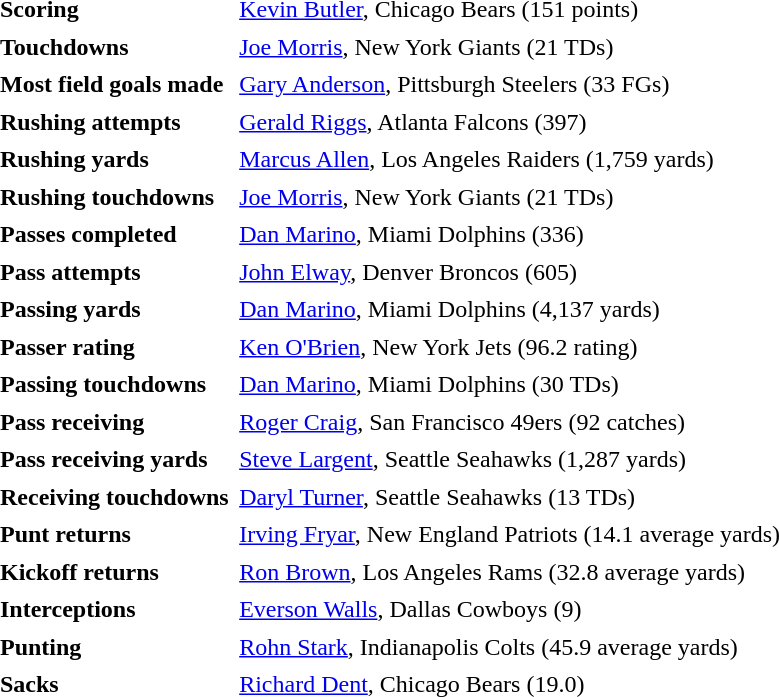<table cellpadding="3" cellspacing="1">
<tr>
<td><strong>Scoring</strong></td>
<td><a href='#'>Kevin Butler</a>, Chicago Bears (151 points)</td>
</tr>
<tr>
<td><strong>Touchdowns</strong></td>
<td><a href='#'>Joe Morris</a>, New York Giants (21 TDs)</td>
</tr>
<tr>
<td><strong>Most field goals made</strong></td>
<td><a href='#'>Gary Anderson</a>, Pittsburgh Steelers (33 FGs)</td>
</tr>
<tr>
<td><strong>Rushing attempts</strong></td>
<td><a href='#'>Gerald Riggs</a>, Atlanta Falcons (397)</td>
</tr>
<tr>
<td><strong>Rushing yards</strong></td>
<td><a href='#'>Marcus Allen</a>, Los Angeles Raiders (1,759 yards)</td>
</tr>
<tr>
<td><strong>Rushing touchdowns</strong></td>
<td><a href='#'>Joe Morris</a>, New York Giants (21 TDs)</td>
</tr>
<tr>
<td><strong>Passes completed</strong></td>
<td><a href='#'>Dan Marino</a>, Miami Dolphins (336)</td>
</tr>
<tr>
<td><strong>Pass attempts</strong></td>
<td><a href='#'>John Elway</a>, Denver Broncos (605)</td>
</tr>
<tr>
<td><strong>Passing yards</strong></td>
<td><a href='#'>Dan Marino</a>, Miami Dolphins (4,137 yards)</td>
</tr>
<tr>
<td><strong>Passer rating</strong></td>
<td><a href='#'>Ken O'Brien</a>, New York Jets (96.2 rating)</td>
</tr>
<tr>
<td><strong>Passing touchdowns</strong></td>
<td><a href='#'>Dan Marino</a>, Miami Dolphins (30 TDs)</td>
</tr>
<tr>
<td><strong>Pass receiving</strong></td>
<td><a href='#'>Roger Craig</a>, San Francisco 49ers (92 catches)</td>
</tr>
<tr>
<td><strong>Pass receiving yards</strong></td>
<td><a href='#'>Steve Largent</a>, Seattle Seahawks (1,287 yards)</td>
</tr>
<tr>
<td><strong>Receiving touchdowns</strong></td>
<td><a href='#'>Daryl Turner</a>, Seattle Seahawks (13 TDs)</td>
</tr>
<tr>
<td><strong>Punt returns</strong></td>
<td><a href='#'>Irving Fryar</a>, New England Patriots (14.1 average yards)</td>
</tr>
<tr>
<td><strong>Kickoff returns</strong></td>
<td><a href='#'>Ron Brown</a>, Los Angeles Rams (32.8 average yards)</td>
</tr>
<tr>
<td><strong>Interceptions</strong></td>
<td><a href='#'>Everson Walls</a>, Dallas Cowboys (9)</td>
</tr>
<tr>
<td><strong>Punting</strong></td>
<td><a href='#'>Rohn Stark</a>, Indianapolis Colts (45.9 average yards)</td>
</tr>
<tr>
<td><strong>Sacks</strong></td>
<td><a href='#'>Richard Dent</a>, Chicago Bears (19.0)</td>
</tr>
</table>
